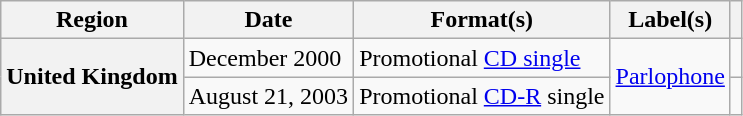<table class="wikitable plainrowheaders">
<tr>
<th scope="col">Region</th>
<th scope="col">Date</th>
<th scope="col">Format(s)</th>
<th scope="col">Label(s)</th>
<th scope="col"></th>
</tr>
<tr>
<th scope="row" rowspan="2">United Kingdom</th>
<td>December 2000</td>
<td>Promotional <a href='#'>CD single</a></td>
<td rowspan="2"><a href='#'>Parlophone</a></td>
<td style="text-align:center;"></td>
</tr>
<tr>
<td>August 21, 2003</td>
<td>Promotional <a href='#'>CD-R</a> single</td>
<td style="text-align:center;"></td>
</tr>
</table>
